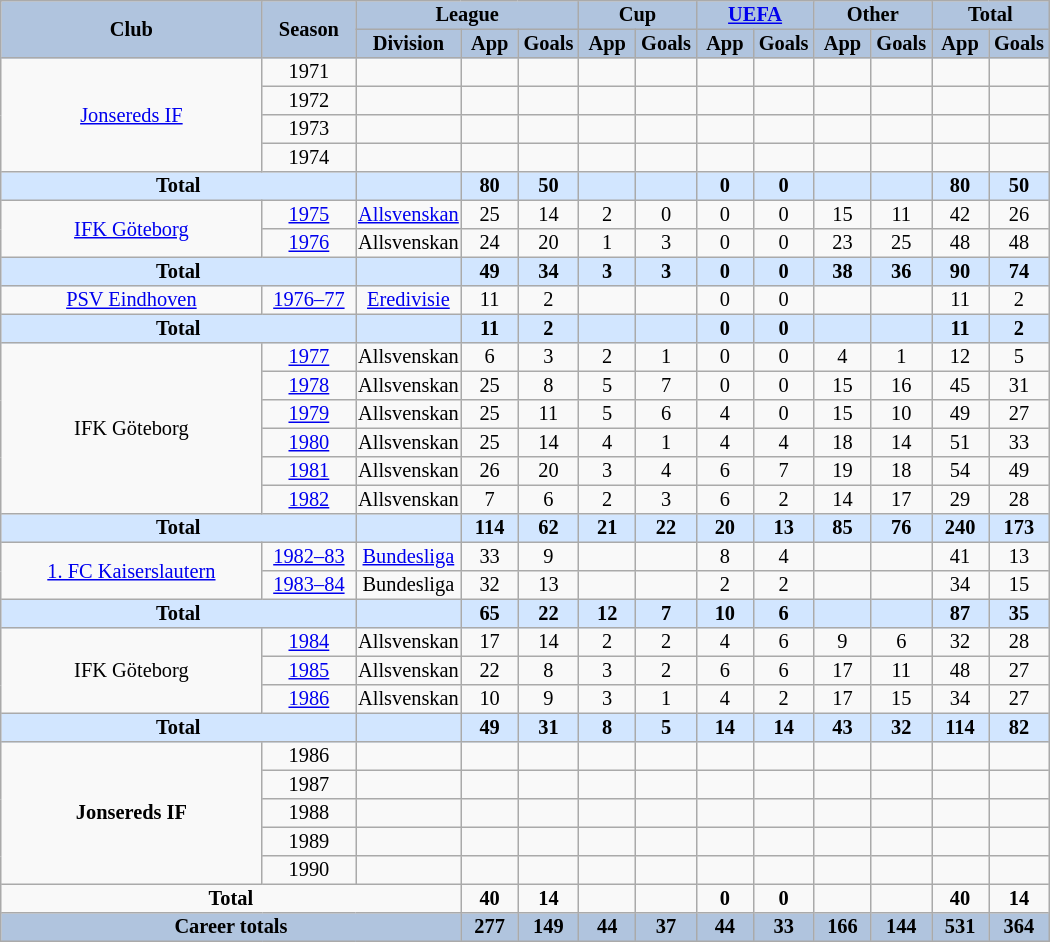<table border="1" align="center" cellpadding="1" cellspacing="1" width="700px" style="background: #f9f9f9; font-size: 85%; border: 1px #aaaaaa solid; border-collapse: collapse; clear:center">
<tr style="background:#b0c4de">
<th rowspan="2" width="30%">Club</th>
<th rowspan="2" width="10%">Season</th>
<th colspan="3">League</th>
<th colspan="2">Cup</th>
<th colspan="2"><a href='#'>UEFA</a></th>
<th colspan="2">Other</th>
<th colspan="2">Total</th>
</tr>
<tr style="background: #b0c4de">
<th>Division</th>
<th width="6%">App</th>
<th width="6%">Goals</th>
<th width="6%">App</th>
<th width="6%">Goals</th>
<th width="6%">App</th>
<th width="6%">Goals</th>
<th width="6%">App</th>
<th width="6%">Goals</th>
<th width="6%">App</th>
<th width="6%">Goals</th>
</tr>
<tr align="center">
<td rowspan="4" align="center" valign="center"><a href='#'>Jonsereds IF</a></td>
<td align="center">1971</td>
<td></td>
<td></td>
<td></td>
<td></td>
<td></td>
<td></td>
<td></td>
<td></td>
<td></td>
<td></td>
<td></td>
</tr>
<tr>
<td align="center">1972</td>
<td></td>
<td></td>
<td></td>
<td></td>
<td></td>
<td></td>
<td></td>
<td></td>
<td></td>
<td></td>
<td></td>
</tr>
<tr>
<td align="center">1973</td>
<td></td>
<td></td>
<td></td>
<td></td>
<td></td>
<td></td>
<td></td>
<td></td>
<td></td>
<td></td>
<td></td>
</tr>
<tr>
<td align="center">1974</td>
<td></td>
<td></td>
<td></td>
<td></td>
<td></td>
<td></td>
<td></td>
<td></td>
<td></td>
<td></td>
<td></td>
</tr>
<tr style="background: #d2e6ff">
<th colspan="2">Total</th>
<th></th>
<th>80</th>
<th>50</th>
<th></th>
<th></th>
<th>0</th>
<th>0</th>
<th></th>
<th></th>
<th>80</th>
<th>50</th>
</tr>
<tr align="center">
<td rowspan="2" align="center" valign="center"><a href='#'>IFK Göteborg</a></td>
<td><a href='#'>1975</a></td>
<td><a href='#'>Allsvenskan</a></td>
<td>25</td>
<td>14</td>
<td>2</td>
<td>0</td>
<td>0</td>
<td>0</td>
<td>15</td>
<td>11</td>
<td>42</td>
<td>26</td>
</tr>
<tr align="center">
<td><a href='#'>1976</a></td>
<td>Allsvenskan</td>
<td>24</td>
<td>20</td>
<td>1</td>
<td>3</td>
<td>0</td>
<td>0</td>
<td>23</td>
<td>25</td>
<td>48</td>
<td>48</td>
</tr>
<tr style="background: #d2e6ff">
<th colspan="2">Total</th>
<th></th>
<th>49</th>
<th>34</th>
<th>3</th>
<th>3</th>
<th>0</th>
<th>0</th>
<th>38</th>
<th>36</th>
<th>90</th>
<th>74</th>
</tr>
<tr align="center">
<td rowspan="1" align="center" valign="center"><a href='#'>PSV Eindhoven</a></td>
<td><a href='#'>1976–77</a></td>
<td><a href='#'>Eredivisie</a></td>
<td>11</td>
<td>2</td>
<td></td>
<td></td>
<td>0</td>
<td>0</td>
<td></td>
<td></td>
<td>11</td>
<td>2</td>
</tr>
<tr style="background: #d2e6ff">
<th colspan="2">Total</th>
<th></th>
<th>11</th>
<th>2</th>
<th></th>
<th></th>
<th>0</th>
<th>0</th>
<th></th>
<th></th>
<th>11</th>
<th>2</th>
</tr>
<tr align="center">
<td rowspan="6" align="center" valign="center">IFK Göteborg</td>
<td><a href='#'>1977</a></td>
<td>Allsvenskan</td>
<td>6</td>
<td>3</td>
<td>2</td>
<td>1</td>
<td>0</td>
<td>0</td>
<td>4</td>
<td>1</td>
<td>12</td>
<td>5</td>
</tr>
<tr align="center">
<td><a href='#'>1978</a></td>
<td>Allsvenskan</td>
<td>25</td>
<td>8</td>
<td>5</td>
<td>7</td>
<td>0</td>
<td>0</td>
<td>15</td>
<td>16</td>
<td>45</td>
<td>31</td>
</tr>
<tr align="center">
<td><a href='#'>1979</a></td>
<td>Allsvenskan</td>
<td>25</td>
<td>11</td>
<td>5</td>
<td>6</td>
<td>4</td>
<td>0</td>
<td>15</td>
<td>10</td>
<td>49</td>
<td>27</td>
</tr>
<tr align="center">
<td><a href='#'>1980</a></td>
<td>Allsvenskan</td>
<td>25</td>
<td>14</td>
<td>4</td>
<td>1</td>
<td>4</td>
<td>4</td>
<td>18</td>
<td>14</td>
<td>51</td>
<td>33</td>
</tr>
<tr align="center">
<td><a href='#'>1981</a></td>
<td>Allsvenskan</td>
<td>26</td>
<td>20</td>
<td>3</td>
<td>4</td>
<td>6</td>
<td>7</td>
<td>19</td>
<td>18</td>
<td>54</td>
<td>49</td>
</tr>
<tr align="center">
<td><a href='#'>1982</a></td>
<td>Allsvenskan</td>
<td>7</td>
<td>6</td>
<td>2</td>
<td>3</td>
<td>6</td>
<td>2</td>
<td>14</td>
<td>17</td>
<td>29</td>
<td>28</td>
</tr>
<tr style="background: #d2e6ff">
<th colspan="2">Total</th>
<th></th>
<th>114</th>
<th>62</th>
<th>21</th>
<th>22</th>
<th>20</th>
<th>13</th>
<th>85</th>
<th>76</th>
<th>240</th>
<th>173</th>
</tr>
<tr align="center">
<td rowspan="2" align="center" valign="center"><a href='#'>1. FC Kaiserslautern</a></td>
<td><a href='#'>1982–83</a></td>
<td><a href='#'>Bundesliga</a></td>
<td>33</td>
<td>9</td>
<td></td>
<td></td>
<td>8</td>
<td>4</td>
<td></td>
<td></td>
<td>41</td>
<td>13</td>
</tr>
<tr align="center">
<td><a href='#'>1983–84</a></td>
<td>Bundesliga</td>
<td>32</td>
<td>13</td>
<td></td>
<td></td>
<td>2</td>
<td>2</td>
<td></td>
<td></td>
<td>34</td>
<td>15</td>
</tr>
<tr style="background: #d2e6ff">
<th colspan="2">Total</th>
<th></th>
<th>65</th>
<th>22</th>
<th>12</th>
<th>7</th>
<th>10</th>
<th>6</th>
<th></th>
<th></th>
<th>87</th>
<th>35</th>
</tr>
<tr align="center">
<td rowspan="3" align="center" valign="center">IFK Göteborg</td>
<td><a href='#'>1984</a></td>
<td>Allsvenskan</td>
<td>17</td>
<td>14</td>
<td>2</td>
<td>2</td>
<td>4</td>
<td>6</td>
<td>9</td>
<td>6</td>
<td>32</td>
<td>28</td>
</tr>
<tr align="center">
<td><a href='#'>1985</a></td>
<td>Allsvenskan</td>
<td>22</td>
<td>8</td>
<td>3</td>
<td>2</td>
<td>6</td>
<td>6</td>
<td>17</td>
<td>11</td>
<td>48</td>
<td>27</td>
</tr>
<tr align="center">
<td><a href='#'>1986</a></td>
<td>Allsvenskan</td>
<td>10</td>
<td>9</td>
<td>3</td>
<td>1</td>
<td>4</td>
<td>2</td>
<td>17</td>
<td>15</td>
<td>34</td>
<td>27</td>
</tr>
<tr style="background: #d2e6ff">
<th colspan="2">Total</th>
<th></th>
<th>49</th>
<th>31</th>
<th>8</th>
<th>5</th>
<th>14</th>
<th>14</th>
<th>43</th>
<th>32</th>
<th>114</th>
<th>82</th>
</tr>
<tr>
<th rowspan="5"><strong>Jonsereds IF</strong></th>
<td align="center">1986</td>
<th></th>
<th></th>
<th></th>
<th></th>
<th></th>
<th></th>
<th></th>
<th></th>
<th></th>
<th></th>
<th></th>
</tr>
<tr>
<td align="center">1987</td>
<th></th>
<th></th>
<th></th>
<th></th>
<th></th>
<th></th>
<th></th>
<th></th>
<th></th>
<th></th>
<th></th>
</tr>
<tr>
<td align="center">1988</td>
<th></th>
<th></th>
<th></th>
<th></th>
<th></th>
<th></th>
<th></th>
<th></th>
<th></th>
<th></th>
<th></th>
</tr>
<tr>
<td align="center">1989</td>
<th></th>
<th></th>
<th></th>
<th></th>
<th></th>
<th></th>
<th></th>
<th></th>
<th></th>
<th></th>
<th></th>
</tr>
<tr>
<td align="center">1990</td>
<th></th>
<th></th>
<th></th>
<th></th>
<th></th>
<th></th>
<th></th>
<th></th>
<th></th>
<th></th>
<th></th>
</tr>
<tr>
<th colspan="3">Total</th>
<th>40</th>
<th>14</th>
<th></th>
<th></th>
<th>0</th>
<th>0</th>
<th></th>
<th></th>
<th>40</th>
<th>14</th>
</tr>
<tr style="background: #b0c4de">
<th colspan="3">Career totals</th>
<th>277</th>
<th>149</th>
<th>44</th>
<th>37</th>
<th>44</th>
<th>33</th>
<th>166</th>
<th>144</th>
<th>531</th>
<th>364</th>
</tr>
</table>
